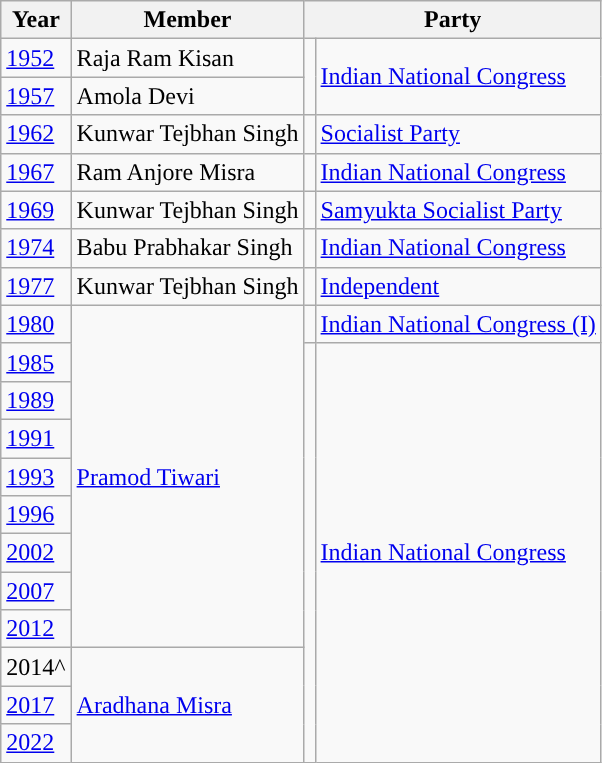<table class="wikitable">
<tr>
<th>Year</th>
<th>Member</th>
<th colspan="2">Party</th>
</tr>
<tr>
<td><a href='#'>1952</a></td>
<td>Raja Ram Kisan</td>
<td rowspan="2" style="background-color: "></td>
<td rowspan="2"><a href='#'>Indian National Congress</a></td>
</tr>
<tr>
<td><a href='#'>1957</a></td>
<td>Amola Devi</td>
</tr>
<tr>
<td><a href='#'>1962</a></td>
<td>Kunwar Tejbhan Singh</td>
<td style="background-color: "></td>
<td><a href='#'>Socialist Party</a></td>
</tr>
<tr>
<td><a href='#'>1967</a></td>
<td>Ram Anjore Misra</td>
<td style="background-color: "></td>
<td><a href='#'>Indian National Congress</a></td>
</tr>
<tr>
<td><a href='#'>1969</a></td>
<td>Kunwar Tejbhan Singh</td>
<td style="background-color: "></td>
<td><a href='#'>Samyukta Socialist Party</a></td>
</tr>
<tr>
<td><a href='#'>1974</a></td>
<td>Babu Prabhakar Singh</td>
<td style="background-color: "></td>
<td><a href='#'>Indian National Congress</a></td>
</tr>
<tr>
<td><a href='#'>1977</a></td>
<td>Kunwar Tejbhan Singh</td>
<td style="background-color: "></td>
<td><a href='#'>Independent</a></td>
</tr>
<tr>
<td><a href='#'>1980</a></td>
<td rowspan="9"><a href='#'>Pramod Tiwari</a></td>
<td style="background-color: "></td>
<td><a href='#'>Indian National Congress (I)</a></td>
</tr>
<tr>
<td><a href='#'>1985</a></td>
<td rowspan="11" style="background-color: "></td>
<td rowspan="11"><a href='#'>Indian National Congress</a></td>
</tr>
<tr>
<td><a href='#'>1989</a></td>
</tr>
<tr>
<td><a href='#'>1991</a></td>
</tr>
<tr>
<td><a href='#'>1993</a></td>
</tr>
<tr>
<td><a href='#'>1996</a></td>
</tr>
<tr>
<td><a href='#'>2002</a></td>
</tr>
<tr>
<td><a href='#'>2007</a></td>
</tr>
<tr>
<td><a href='#'>2012</a></td>
</tr>
<tr>
<td>2014^</td>
<td rowspan="3"><a href='#'>Aradhana Misra</a></td>
</tr>
<tr>
<td><a href='#'>2017</a></td>
</tr>
<tr>
<td><a href='#'>2022</a></td>
</tr>
</table>
